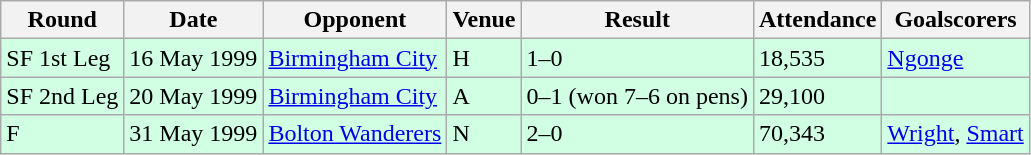<table class="wikitable">
<tr>
<th>Round</th>
<th>Date</th>
<th>Opponent</th>
<th>Venue</th>
<th>Result</th>
<th>Attendance</th>
<th>Goalscorers</th>
</tr>
<tr style="background-color: #d0ffe3;">
<td>SF 1st Leg</td>
<td>16 May 1999</td>
<td><a href='#'>Birmingham City</a></td>
<td>H</td>
<td>1–0</td>
<td>18,535</td>
<td><a href='#'>Ngonge</a></td>
</tr>
<tr style="background-color: #d0ffe3;">
<td>SF 2nd Leg</td>
<td>20 May 1999</td>
<td><a href='#'>Birmingham City</a></td>
<td>A</td>
<td>0–1 (won 7–6 on pens)</td>
<td>29,100</td>
<td></td>
</tr>
<tr style="background-color: #d0ffe3;">
<td>F</td>
<td>31 May 1999</td>
<td><a href='#'>Bolton Wanderers</a></td>
<td>N</td>
<td>2–0</td>
<td>70,343</td>
<td><a href='#'>Wright</a>, <a href='#'>Smart</a></td>
</tr>
</table>
